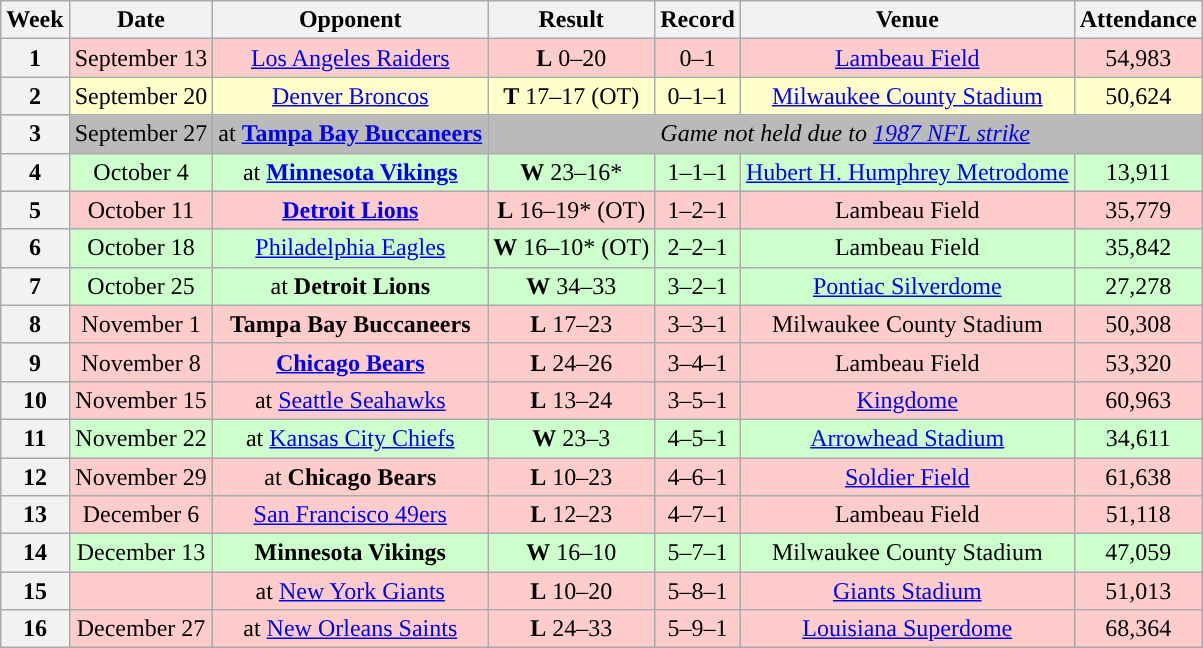<table class="wikitable" style="text-align:center">
<tr>
<th>Week</th>
<th>Date</th>
<th>Opponent</th>
<th>Result</th>
<th>Record</th>
<th>Venue</th>
<th>Attendance</th>
</tr>
<tr style="background:#fcc">
<th>1</th>
<td>September 13</td>
<td><a href='#'>Los Angeles Raiders</a></td>
<td><strong>L</strong> 0–20</td>
<td>0–1</td>
<td><a href='#'>Lambeau Field</a></td>
<td>54,983</td>
</tr>
<tr style="background:#ffc">
<th>2</th>
<td>September 20</td>
<td><a href='#'>Denver Broncos</a></td>
<td><strong>T</strong> 17–17 (OT)</td>
<td>0–1–1</td>
<td><a href='#'>Milwaukee County Stadium</a></td>
<td>50,624</td>
</tr>
<tr style="background:#bababa">
<th>3</th>
<td>September 27</td>
<td>at <strong><a href='#'>Tampa Bay Buccaneers</a></strong></td>
<td colspan=4align="center"><em>Game not held due to <a href='#'>1987 NFL strike</a></em></td>
</tr>
<tr style="background:#cfc">
<th>4</th>
<td>October 4</td>
<td>at <strong><a href='#'>Minnesota Vikings</a></strong></td>
<td><strong>W</strong> 23–16*</td>
<td>1–1–1</td>
<td><a href='#'>Hubert H. Humphrey Metrodome</a></td>
<td>13,911</td>
</tr>
<tr style="background:#fcc">
<th>5</th>
<td>October 11</td>
<td><strong><a href='#'>Detroit Lions</a></strong></td>
<td><strong>L</strong> 16–19* (OT)</td>
<td>1–2–1</td>
<td>Lambeau Field</td>
<td>35,779</td>
</tr>
<tr style="background:#cfc">
<th>6</th>
<td>October 18</td>
<td><a href='#'>Philadelphia Eagles</a></td>
<td><strong>W</strong> 16–10* (OT)</td>
<td>2–2–1</td>
<td>Lambeau Field</td>
<td>35,842</td>
</tr>
<tr style="background:#cfc">
<th>7</th>
<td>October 25</td>
<td>at <strong>Detroit Lions</strong></td>
<td><strong>W</strong> 34–33</td>
<td>3–2–1</td>
<td><a href='#'>Pontiac Silverdome</a></td>
<td>27,278</td>
</tr>
<tr style="background:#fcc">
<th>8</th>
<td>November 1</td>
<td><strong>Tampa Bay Buccaneers</strong></td>
<td><strong>L</strong> 17–23</td>
<td>3–3–1</td>
<td>Milwaukee County Stadium</td>
<td>50,308</td>
</tr>
<tr style="background:#fcc">
<th>9</th>
<td>November 8</td>
<td><strong><a href='#'>Chicago Bears</a></strong></td>
<td><strong>L</strong> 24–26</td>
<td>3–4–1</td>
<td>Lambeau Field</td>
<td>53,320</td>
</tr>
<tr style="background:#fcc">
<th>10</th>
<td>November 15</td>
<td>at <a href='#'>Seattle Seahawks</a></td>
<td><strong>L</strong> 13–24</td>
<td>3–5–1</td>
<td><a href='#'>Kingdome</a></td>
<td>60,963</td>
</tr>
<tr style="background:#cfc">
<th>11</th>
<td>November 22</td>
<td>at <a href='#'>Kansas City Chiefs</a></td>
<td><strong>W</strong> 23–3</td>
<td>4–5–1</td>
<td><a href='#'>Arrowhead Stadium</a></td>
<td>34,611</td>
</tr>
<tr style="background:#fcc">
<th>12</th>
<td>November 29</td>
<td>at <strong>Chicago Bears</strong></td>
<td><strong>L</strong> 10–23</td>
<td>4–6–1</td>
<td><a href='#'>Soldier Field</a></td>
<td>61,638</td>
</tr>
<tr style="background:#fcc">
<th>13</th>
<td>December 6</td>
<td><a href='#'>San Francisco 49ers</a></td>
<td><strong>L</strong> 12–23</td>
<td>4–7–1</td>
<td>Lambeau Field</td>
<td>51,118</td>
</tr>
<tr style="background:#cfc">
<th>14</th>
<td>December 13</td>
<td><strong>Minnesota Vikings</strong></td>
<td><strong>W</strong> 16–10</td>
<td>5–7–1</td>
<td>Milwaukee County Stadium</td>
<td>47,059</td>
</tr>
<tr style="background:#fcc">
<th>15</th>
<td></td>
<td>at <a href='#'>New York Giants</a></td>
<td><strong>L</strong> 10–20</td>
<td>5–8–1</td>
<td><a href='#'>Giants Stadium</a></td>
<td>51,013</td>
</tr>
<tr style="background:#fcc">
<th>16</th>
<td>December 27</td>
<td>at <a href='#'>New Orleans Saints</a></td>
<td><strong>L</strong> 24–33</td>
<td>5–9–1</td>
<td><a href='#'>Louisiana Superdome</a></td>
<td>68,364</td>
</tr>
</table>
